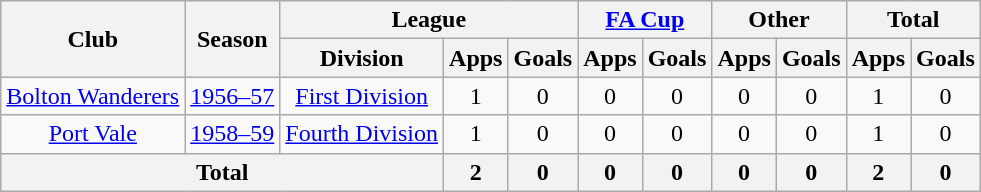<table class="wikitable" style="text-align:center">
<tr>
<th rowspan="2">Club</th>
<th rowspan="2">Season</th>
<th colspan="3">League</th>
<th colspan="2"><a href='#'>FA Cup</a></th>
<th colspan="2">Other</th>
<th colspan="2">Total</th>
</tr>
<tr>
<th>Division</th>
<th>Apps</th>
<th>Goals</th>
<th>Apps</th>
<th>Goals</th>
<th>Apps</th>
<th>Goals</th>
<th>Apps</th>
<th>Goals</th>
</tr>
<tr>
<td><a href='#'>Bolton Wanderers</a></td>
<td><a href='#'>1956–57</a></td>
<td><a href='#'>First Division</a></td>
<td>1</td>
<td>0</td>
<td>0</td>
<td>0</td>
<td>0</td>
<td>0</td>
<td>1</td>
<td>0</td>
</tr>
<tr>
<td><a href='#'>Port Vale</a></td>
<td><a href='#'>1958–59</a></td>
<td><a href='#'>Fourth Division</a></td>
<td>1</td>
<td>0</td>
<td>0</td>
<td>0</td>
<td>0</td>
<td>0</td>
<td>1</td>
<td>0</td>
</tr>
<tr>
<th colspan="3">Total</th>
<th>2</th>
<th>0</th>
<th>0</th>
<th>0</th>
<th>0</th>
<th>0</th>
<th>2</th>
<th>0</th>
</tr>
</table>
